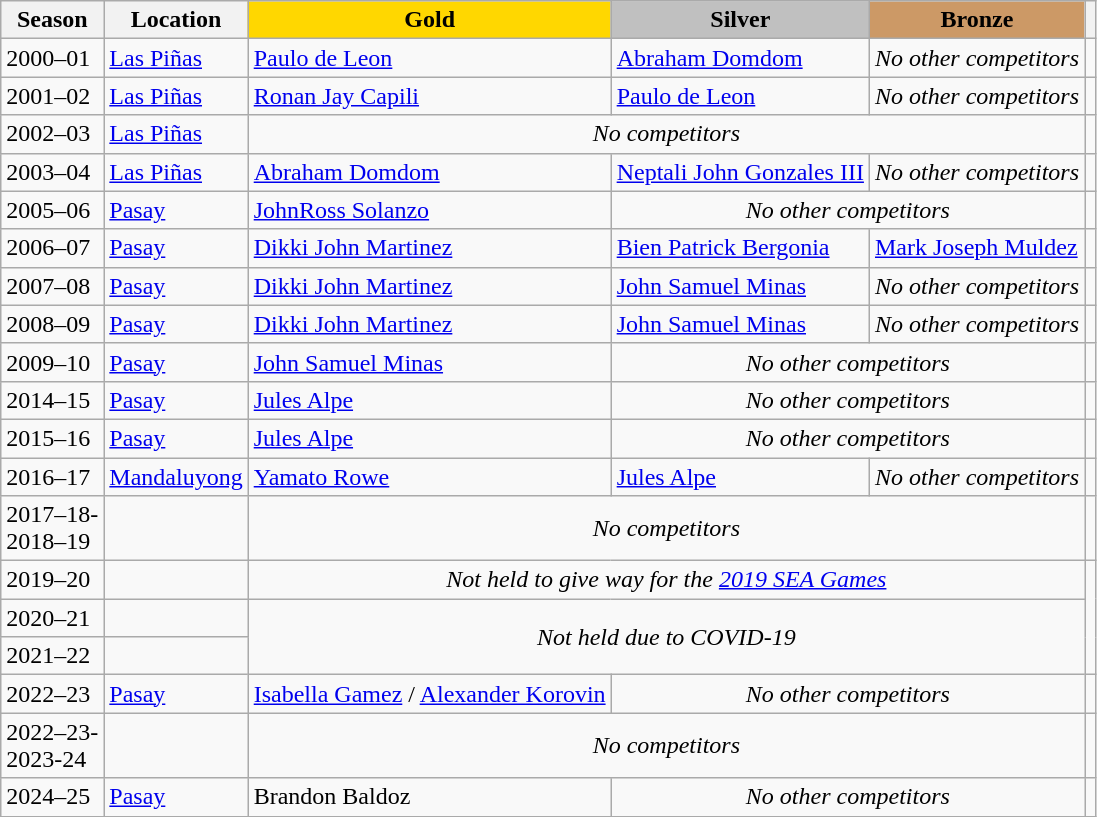<table class="wikitable">
<tr>
<th>Season</th>
<th>Location</th>
<td align=center bgcolor=gold><strong>Gold</strong></td>
<td align=center bgcolor=silver><strong>Silver</strong></td>
<td align=center bgcolor=cc9966><strong>Bronze</strong></td>
<th></th>
</tr>
<tr>
<td>2000–01</td>
<td><a href='#'>Las Piñas</a></td>
<td><a href='#'>Paulo de Leon</a></td>
<td><a href='#'>Abraham Domdom</a></td>
<td><em>No other competitors</em></td>
<td></td>
</tr>
<tr>
<td>2001–02</td>
<td><a href='#'>Las Piñas</a></td>
<td><a href='#'>Ronan Jay Capili</a></td>
<td><a href='#'>Paulo de Leon</a></td>
<td><em>No other competitors</em></td>
<td></td>
</tr>
<tr>
<td>2002–03</td>
<td><a href='#'>Las Piñas</a></td>
<td colspan=3 align=center><em>No competitors</em></td>
<td></td>
</tr>
<tr>
<td>2003–04</td>
<td><a href='#'>Las Piñas</a></td>
<td><a href='#'>Abraham Domdom</a></td>
<td><a href='#'>Neptali John Gonzales III</a></td>
<td><em>No other competitors</em></td>
<td></td>
</tr>
<tr>
<td>2005–06</td>
<td><a href='#'>Pasay</a></td>
<td><a href='#'>JohnRoss Solanzo</a></td>
<td colspan=2 align=center><em>No other competitors</em></td>
<td></td>
</tr>
<tr>
<td>2006–07</td>
<td><a href='#'>Pasay</a></td>
<td><a href='#'>Dikki John Martinez</a></td>
<td><a href='#'>Bien Patrick Bergonia</a></td>
<td><a href='#'>Mark Joseph Muldez</a></td>
<td></td>
</tr>
<tr>
<td>2007–08</td>
<td><a href='#'>Pasay</a></td>
<td><a href='#'>Dikki John Martinez</a></td>
<td><a href='#'>John Samuel Minas</a></td>
<td align=center><em>No other competitors</em></td>
<td></td>
</tr>
<tr>
<td>2008–09</td>
<td><a href='#'>Pasay</a></td>
<td><a href='#'>Dikki John Martinez</a></td>
<td><a href='#'>John Samuel Minas</a></td>
<td align=center><em>No other competitors</em></td>
<td></td>
</tr>
<tr>
<td>2009–10</td>
<td><a href='#'>Pasay</a></td>
<td><a href='#'>John Samuel Minas</a></td>
<td colspan=2 align=center><em>No other competitors</em></td>
<td></td>
</tr>
<tr>
<td>2014–15</td>
<td><a href='#'>Pasay</a></td>
<td><a href='#'>Jules Alpe</a></td>
<td colspan=2 align=center><em>No other competitors</em></td>
<td></td>
</tr>
<tr>
<td>2015–16</td>
<td><a href='#'>Pasay</a></td>
<td><a href='#'>Jules Alpe</a></td>
<td colspan=2 align=center><em>No other competitors</em></td>
<td></td>
</tr>
<tr>
<td>2016–17</td>
<td><a href='#'>Mandaluyong</a></td>
<td><a href='#'>Yamato Rowe</a></td>
<td><a href='#'>Jules Alpe</a></td>
<td align=center><em>No other competitors</em></td>
<td></td>
</tr>
<tr>
<td>2017–18-<br>2018–19</td>
<td></td>
<td colspan=3 align=center><em>No competitors</em></td>
<td></td>
</tr>
<tr>
<td>2019–20</td>
<td></td>
<td colspan=3 align=center><em>Not held to give way for the <a href='#'>2019 SEA Games</a></em></td>
<td rowspan=3></td>
</tr>
<tr>
<td>2020–21</td>
<td></td>
<td colspan=3 align=center rowspan=2><em>Not held due to COVID-19</em></td>
</tr>
<tr>
<td>2021–22</td>
<td></td>
</tr>
<tr>
<td>2022–23</td>
<td><a href='#'>Pasay</a></td>
<td><a href='#'>Isabella Gamez</a> / <a href='#'>Alexander Korovin</a></td>
<td colspan=2 align=center><em>No other competitors</em></td>
<td></td>
</tr>
<tr>
<td>2022–23-<br>2023-24</td>
<td></td>
<td colspan=3 align=center><em>No competitors</em></td>
<td></td>
</tr>
<tr>
<td>2024–25</td>
<td><a href='#'>Pasay</a></td>
<td>Brandon Baldoz</td>
<td colspan=2 align=center><em>No other competitors</em></td>
<td></td>
</tr>
</table>
